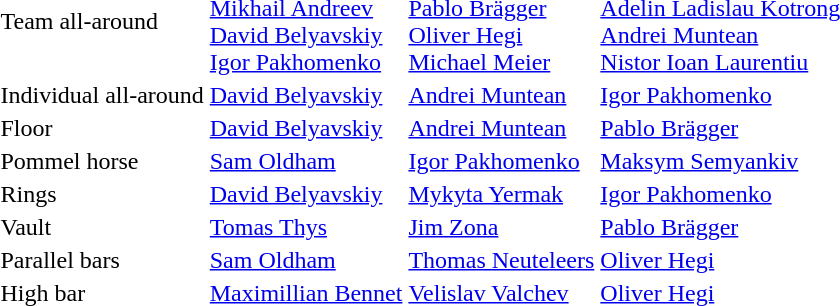<table>
<tr>
<td>Team all-around</td>
<td><br><a href='#'>Mikhail Andreev</a><br><a href='#'>David Belyavskiy</a><br><a href='#'>Igor Pakhomenko</a></td>
<td><br><a href='#'>Pablo Brägger</a><br><a href='#'>Oliver Hegi</a><br><a href='#'>Michael Meier</a></td>
<td><br><a href='#'>Adelin Ladislau Kotrong</a><br><a href='#'>Andrei Muntean</a><br><a href='#'>Nistor Ioan Laurentiu</a></td>
</tr>
<tr>
<td>Individual all-around</td>
<td><a href='#'>David Belyavskiy</a> <br> </td>
<td><a href='#'>Andrei Muntean</a> <br> </td>
<td><a href='#'>Igor Pakhomenko</a> <br> </td>
</tr>
<tr>
<td>Floor</td>
<td><a href='#'>David Belyavskiy</a> <br> </td>
<td><a href='#'>Andrei Muntean</a> <br> </td>
<td><a href='#'>Pablo Brägger</a> <br> </td>
</tr>
<tr>
<td>Pommel horse</td>
<td><a href='#'>Sam Oldham</a> <br> </td>
<td><a href='#'>Igor Pakhomenko</a> <br> </td>
<td><a href='#'>Maksym Semyankiv</a> <br> </td>
</tr>
<tr>
<td>Rings</td>
<td><a href='#'>David Belyavskiy</a> <br> </td>
<td><a href='#'>Mykyta Yermak</a> <br> </td>
<td><a href='#'>Igor Pakhomenko</a> <br> </td>
</tr>
<tr>
<td>Vault</td>
<td><a href='#'>Tomas Thys</a> <br> </td>
<td><a href='#'>Jim Zona</a> <br> </td>
<td><a href='#'>Pablo Brägger</a> <br> </td>
</tr>
<tr>
<td>Parallel bars</td>
<td><a href='#'>Sam Oldham</a> <br> </td>
<td><a href='#'>Thomas Neuteleers</a> <br> </td>
<td><a href='#'>Oliver Hegi</a> <br> </td>
</tr>
<tr>
<td>High bar</td>
<td><a href='#'>Maximillian Bennet</a> <br> </td>
<td><a href='#'>Velislav Valchev</a> <br> </td>
<td><a href='#'>Oliver Hegi</a> <br> </td>
</tr>
</table>
